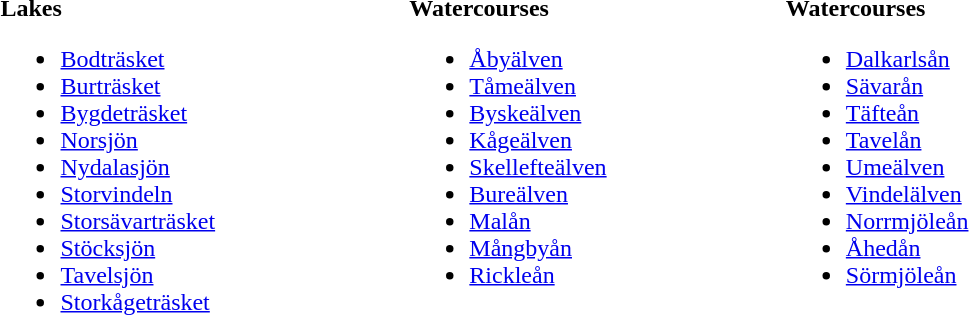<table width="60%">
<tr ---- valign="top">
<td><br><strong>Lakes</strong><ul><li><a href='#'>Bodträsket</a></li><li><a href='#'>Burträsket</a></li><li><a href='#'>Bygdeträsket</a></li><li><a href='#'>Norsjön</a></li><li><a href='#'>Nydalasjön</a></li><li><a href='#'>Storvindeln</a></li><li><a href='#'>Storsävarträsket</a></li><li><a href='#'>Stöcksjön</a></li><li><a href='#'>Tavelsjön</a></li><li><a href='#'>Storkågeträsket</a></li></ul></td>
<td><br><strong>Watercourses</strong><ul><li><a href='#'>Åbyälven</a></li><li><a href='#'>Tåmeälven</a></li><li><a href='#'>Byskeälven</a></li><li><a href='#'>Kågeälven</a></li><li><a href='#'>Skellefteälven</a></li><li><a href='#'>Bureälven</a></li><li><a href='#'>Malån</a></li><li><a href='#'>Mångbyån</a></li><li><a href='#'>Rickleån</a></li></ul></td>
<td><br><strong>Watercourses</strong><ul><li><a href='#'>Dalkarlsån</a></li><li><a href='#'>Sävarån</a></li><li><a href='#'>Täfteån</a></li><li><a href='#'>Tavelån</a></li><li><a href='#'>Umeälven</a></li><li><a href='#'>Vindelälven</a></li><li><a href='#'>Norrmjöleån</a></li><li><a href='#'>Åhedån</a></li><li><a href='#'>Sörmjöleån</a></li></ul></td>
</tr>
</table>
